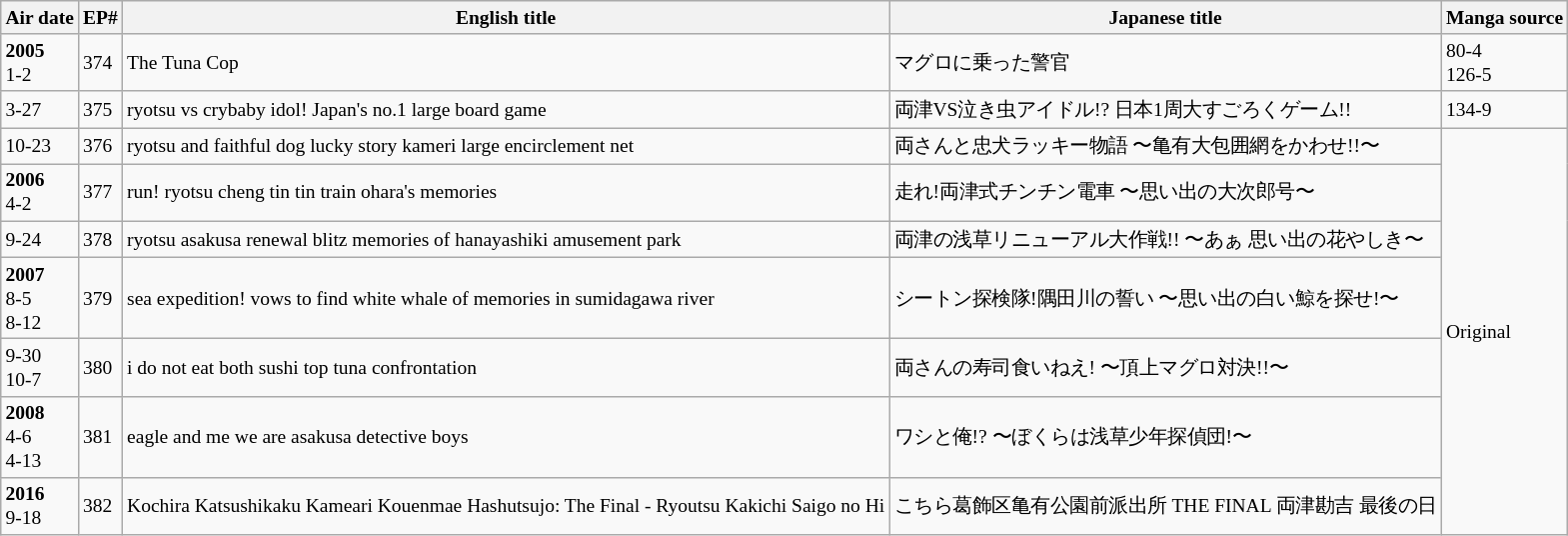<table class="wikitable" style="font-size:small">
<tr>
<th>Air date</th>
<th>EP#</th>
<th>English title</th>
<th>Japanese title</th>
<th>Manga source</th>
</tr>
<tr>
<td><strong>2005</strong><br>1-2</td>
<td>374</td>
<td>The Tuna Cop</td>
<td>マグロに乗った警官</td>
<td>80-4<br>126-5</td>
</tr>
<tr>
<td>3-27</td>
<td>375</td>
<td>ryotsu vs crybaby idol! Japan's no.1 large board game</td>
<td>両津VS泣き虫アイドル!? 日本1周大すごろくゲーム!!</td>
<td>134-9</td>
</tr>
<tr>
<td>10-23</td>
<td>376</td>
<td>ryotsu and faithful dog lucky story kameri large encirclement net</td>
<td>両さんと忠犬ラッキー物語 〜亀有大包囲網をかわせ!!〜</td>
<td rowspan="8">Original</td>
</tr>
<tr>
<td><strong>2006</strong><br>4-2</td>
<td>377</td>
<td>run! ryotsu cheng tin tin train ohara's memories</td>
<td>走れ!両津式チンチン電車 〜思い出の大次郎号〜</td>
</tr>
<tr>
<td>9-24</td>
<td>378</td>
<td>ryotsu asakusa renewal blitz memories of hanayashiki amusement park</td>
<td>両津の浅草リニューアル大作戦!! 〜あぁ 思い出の花やしき〜</td>
</tr>
<tr>
<td><strong>2007</strong><br>8-5<br>8-12</td>
<td>379</td>
<td>sea expedition! vows to find white whale of memories in sumidagawa river</td>
<td>シートン探検隊!隅田川の誓い 〜思い出の白い鯨を探せ!〜</td>
</tr>
<tr>
<td>9-30<br>10-7</td>
<td>380</td>
<td>i do not eat both sushi top tuna confrontation</td>
<td>両さんの寿司食いねえ! 〜頂上マグロ対決!!〜</td>
</tr>
<tr>
<td><strong>2008</strong><br>4-6<br>4-13</td>
<td>381</td>
<td>eagle and me we are asakusa detective boys</td>
<td>ワシと俺!? 〜ぼくらは浅草少年探偵団!〜</td>
</tr>
<tr>
<td><strong>2016</strong><br>9-18</td>
<td>382</td>
<td>Kochira Katsushikaku Kameari Kouenmae Hashutsujo: The Final - Ryoutsu Kakichi Saigo no Hi</td>
<td>こちら葛飾区亀有公園前派出所 THE FINAL 両津勘吉 最後の日</td>
</tr>
</table>
